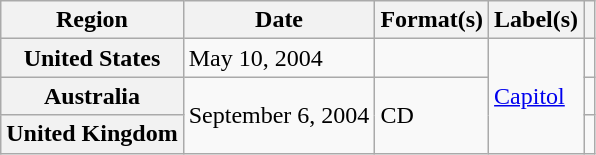<table class="wikitable plainrowheaders">
<tr>
<th scope="col">Region</th>
<th scope="col">Date</th>
<th scope="col">Format(s)</th>
<th scope="col">Label(s)</th>
<th scope="col"></th>
</tr>
<tr>
<th scope="row">United States</th>
<td>May 10, 2004</td>
<td></td>
<td rowspan="3"><a href='#'>Capitol</a></td>
<td></td>
</tr>
<tr>
<th scope="row">Australia</th>
<td rowspan="2">September 6, 2004</td>
<td rowspan="2">CD</td>
<td></td>
</tr>
<tr>
<th scope="row">United Kingdom</th>
<td></td>
</tr>
</table>
